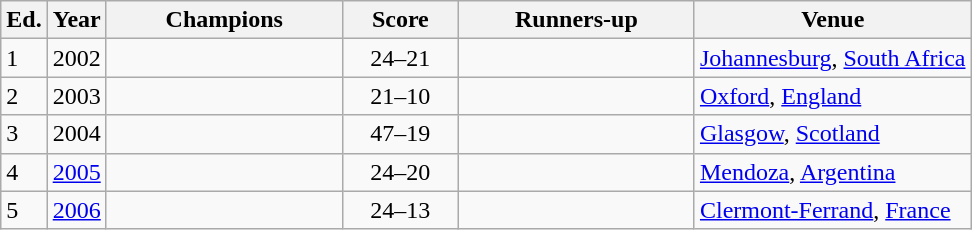<table class="wikitable">
<tr>
<th>Ed.</th>
<th>Year</th>
<th width=150px>Champions</th>
<th width=70px>Score</th>
<th width=150px>Runners-up</th>
<th>Venue</th>
</tr>
<tr>
<td>1</td>
<td>2002</td>
<td align="right"><strong></strong></td>
<td align="center">24–21</td>
<td></td>
<td><a href='#'>Johannesburg</a>, <a href='#'>South Africa</a></td>
</tr>
<tr>
<td>2</td>
<td>2003</td>
<td align="right"><strong></strong></td>
<td align="center">21–10</td>
<td></td>
<td><a href='#'>Oxford</a>, <a href='#'>England</a></td>
</tr>
<tr>
<td>3</td>
<td>2004</td>
<td align="right"><strong></strong></td>
<td align="center">47–19</td>
<td></td>
<td><a href='#'>Glasgow</a>, <a href='#'>Scotland</a></td>
</tr>
<tr>
<td>4</td>
<td><a href='#'>2005</a></td>
<td align="right"><strong></strong></td>
<td align="center">24–20</td>
<td></td>
<td><a href='#'>Mendoza</a>, <a href='#'>Argentina</a></td>
</tr>
<tr>
<td>5</td>
<td><a href='#'>2006</a></td>
<td align="right"><strong></strong></td>
<td align="center">24–13</td>
<td></td>
<td><a href='#'>Clermont-Ferrand</a>, <a href='#'>France</a></td>
</tr>
</table>
